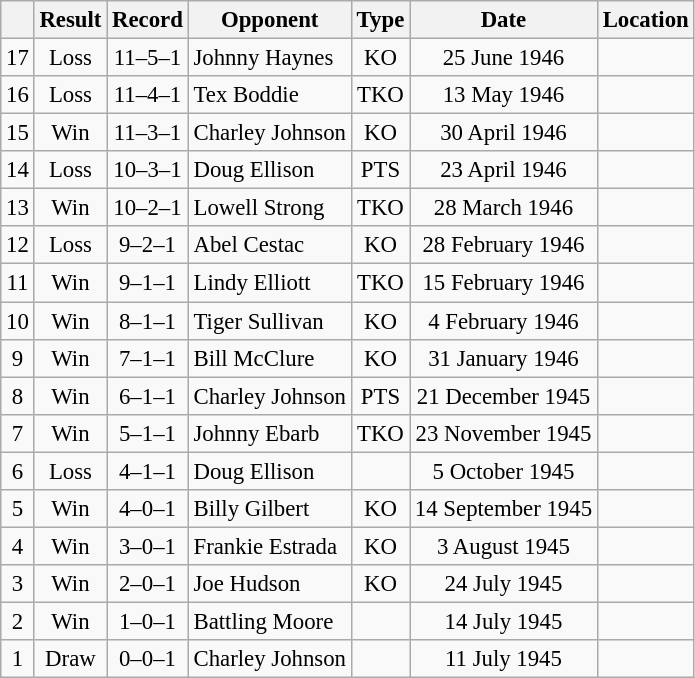<table class="wikitable" style="text-align:center; font-size:95%">
<tr>
<th></th>
<th>Result</th>
<th>Record</th>
<th>Opponent</th>
<th>Type</th>
<th>Date</th>
<th>Location</th>
</tr>
<tr>
<td>17</td>
<td>Loss</td>
<td>11–5–1</td>
<td style="text-align:left;"> Johnny Haynes</td>
<td>KO</td>
<td>25 June 1946</td>
<td style="text-align:left;"> </td>
</tr>
<tr>
<td>16</td>
<td>Loss</td>
<td>11–4–1</td>
<td style="text-align:left;"> Tex Boddie</td>
<td>TKO</td>
<td>13 May 1946</td>
<td style="text-align:left;"> </td>
</tr>
<tr>
<td>15</td>
<td>Win</td>
<td>11–3–1</td>
<td style="text-align:left;"> Charley Johnson</td>
<td>KO</td>
<td>30 April 1946</td>
<td style="text-align:left;"> </td>
</tr>
<tr>
<td>14</td>
<td>Loss</td>
<td>10–3–1</td>
<td style="text-align:left;"> Doug Ellison</td>
<td>PTS</td>
<td>23 April 1946</td>
<td style="text-align:left;"> </td>
</tr>
<tr>
<td>13</td>
<td>Win</td>
<td>10–2–1</td>
<td style="text-align:left;"> Lowell Strong</td>
<td>TKO</td>
<td>28 March 1946</td>
<td style="text-align:left;"> </td>
</tr>
<tr>
<td>12</td>
<td>Loss</td>
<td>9–2–1</td>
<td style="text-align:left;"> Abel Cestac</td>
<td>KO</td>
<td>28 February 1946</td>
<td style="text-align:left;"> </td>
</tr>
<tr>
<td>11</td>
<td>Win</td>
<td>9–1–1</td>
<td style="text-align:left;"> Lindy Elliott</td>
<td>TKO</td>
<td>15 February 1946</td>
<td style="text-align:left;"> </td>
</tr>
<tr>
<td>10</td>
<td>Win</td>
<td>8–1–1</td>
<td style="text-align:left;"> Tiger Sullivan</td>
<td>KO</td>
<td>4 February 1946</td>
<td style="text-align:left;"> </td>
</tr>
<tr>
<td>9</td>
<td>Win</td>
<td>7–1–1</td>
<td style="text-align:left;"> Bill McClure</td>
<td>KO</td>
<td>31 January 1946</td>
<td style="text-align:left;"> </td>
</tr>
<tr>
<td>8</td>
<td>Win</td>
<td>6–1–1</td>
<td style="text-align:left;"> Charley Johnson</td>
<td>PTS</td>
<td>21 December 1945</td>
<td style="text-align:left;"> </td>
</tr>
<tr>
<td>7</td>
<td>Win</td>
<td>5–1–1</td>
<td style="text-align:left;"> Johnny Ebarb</td>
<td>TKO</td>
<td>23 November 1945</td>
<td style="text-align:left;"> </td>
</tr>
<tr>
<td>6</td>
<td>Loss</td>
<td>4–1–1</td>
<td style="text-align:left;"> Doug Ellison</td>
<td></td>
<td>5 October 1945</td>
<td style="text-align:left;"> </td>
</tr>
<tr>
<td>5</td>
<td>Win</td>
<td>4–0–1</td>
<td style="text-align:left;"> Billy Gilbert</td>
<td>KO</td>
<td>14 September 1945</td>
<td style="text-align:left;"> </td>
</tr>
<tr>
<td>4</td>
<td>Win</td>
<td>3–0–1</td>
<td style="text-align:left;"> Frankie Estrada</td>
<td>KO</td>
<td>3 August 1945</td>
<td style="text-align:left;"> </td>
</tr>
<tr>
<td>3</td>
<td>Win</td>
<td>2–0–1</td>
<td style="text-align:left;"> Joe Hudson</td>
<td>KO</td>
<td>24 July 1945</td>
<td style="text-align:left;"> </td>
</tr>
<tr>
<td>2</td>
<td>Win</td>
<td>1–0–1</td>
<td style="text-align:left;"> Battling Moore</td>
<td></td>
<td>14 July 1945</td>
<td style="text-align:left;"> </td>
</tr>
<tr>
<td>1</td>
<td>Draw</td>
<td>0–0–1</td>
<td style="text-align:left;"> Charley Johnson</td>
<td></td>
<td>11 July 1945</td>
<td style="text-align:left;"> </td>
</tr>
</table>
